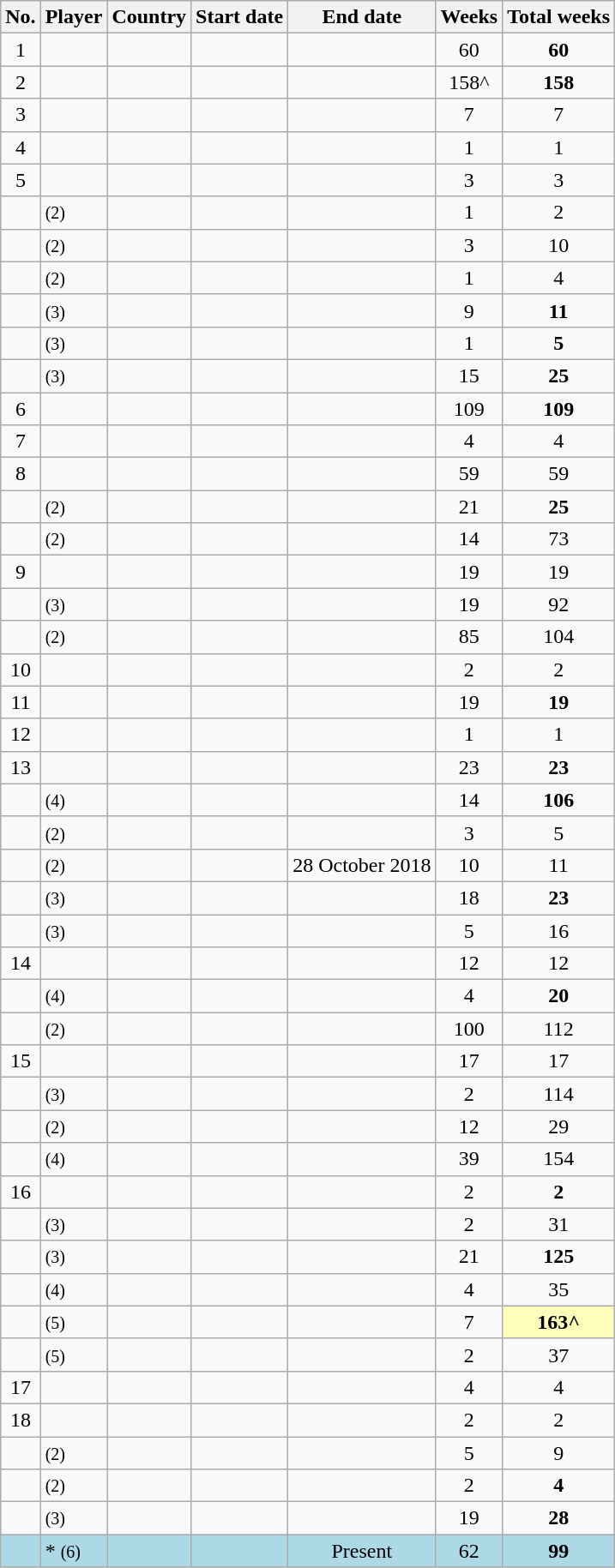<table class="wikitable sortable" style=text-align:center>
<tr>
<th>No.</th>
<th>Player</th>
<th>Country</th>
<th>Start date</th>
<th>End date</th>
<th data-sort-type=number>Weeks</th>
<th data-sort-type=number>Total weeks</th>
</tr>
<tr>
<td>1</td>
<td align=left></td>
<td align=left></td>
<td></td>
<td></td>
<td>60</td>
<td><strong>60</strong></td>
</tr>
<tr>
<td>2</td>
<td align=left></td>
<td align=left></td>
<td></td>
<td></td>
<td>158^</td>
<td><strong>158</strong></td>
</tr>
<tr>
<td>3</td>
<td align=left></td>
<td align=left></td>
<td></td>
<td></td>
<td>7</td>
<td>7</td>
</tr>
<tr>
<td>4</td>
<td align=left></td>
<td align=left></td>
<td></td>
<td></td>
<td>1</td>
<td>1</td>
</tr>
<tr>
<td>5</td>
<td align=left></td>
<td align=left></td>
<td></td>
<td></td>
<td>3</td>
<td>3</td>
</tr>
<tr>
<td></td>
<td align=left> <small>(2)</small></td>
<td align=left></td>
<td></td>
<td></td>
<td>1</td>
<td>2</td>
</tr>
<tr>
<td></td>
<td align=left> <small>(2)</small></td>
<td align=left></td>
<td></td>
<td></td>
<td>3</td>
<td>10</td>
</tr>
<tr>
<td></td>
<td align=left> <small>(2)</small></td>
<td align=left></td>
<td></td>
<td></td>
<td>1</td>
<td>4</td>
</tr>
<tr>
<td></td>
<td align=left> <small>(3)</small></td>
<td align=left></td>
<td></td>
<td></td>
<td>9</td>
<td><strong>11</strong></td>
</tr>
<tr>
<td></td>
<td align=left> <small>(3)</small></td>
<td align=left></td>
<td></td>
<td></td>
<td>1</td>
<td><strong>5</strong></td>
</tr>
<tr>
<td></td>
<td align=left> <small>(3)</small></td>
<td align=left></td>
<td></td>
<td></td>
<td>15</td>
<td><strong>25</strong></td>
</tr>
<tr>
<td>6</td>
<td align=left></td>
<td align=left></td>
<td></td>
<td></td>
<td>109</td>
<td><strong>109</strong></td>
</tr>
<tr>
<td>7</td>
<td align=left></td>
<td align=left></td>
<td></td>
<td></td>
<td>4</td>
<td>4</td>
</tr>
<tr>
<td>8</td>
<td align=left></td>
<td align=left></td>
<td></td>
<td></td>
<td>59</td>
<td>59</td>
</tr>
<tr>
<td></td>
<td align=left> <small>(2)</small></td>
<td align=left></td>
<td></td>
<td></td>
<td>21</td>
<td><strong>25</strong></td>
</tr>
<tr>
<td></td>
<td align=left> <small>(2)</small></td>
<td align=left></td>
<td></td>
<td></td>
<td>14</td>
<td>73</td>
</tr>
<tr>
<td>9</td>
<td align=left></td>
<td align=left></td>
<td></td>
<td></td>
<td>19</td>
<td>19</td>
</tr>
<tr>
<td></td>
<td align=left> <small>(3)</small></td>
<td align=left></td>
<td></td>
<td></td>
<td>19</td>
<td>92</td>
</tr>
<tr>
<td></td>
<td align=left> <small>(2)</small></td>
<td align=left></td>
<td></td>
<td></td>
<td>85</td>
<td>104</td>
</tr>
<tr>
<td>10</td>
<td align=left></td>
<td align=left></td>
<td></td>
<td></td>
<td>2</td>
<td>2</td>
</tr>
<tr>
<td>11</td>
<td align=left></td>
<td align=left></td>
<td></td>
<td></td>
<td>19</td>
<td><strong>19</strong></td>
</tr>
<tr>
<td>12</td>
<td align=left></td>
<td align=left></td>
<td></td>
<td></td>
<td>1</td>
<td>1</td>
</tr>
<tr>
<td>13</td>
<td align=left></td>
<td align=left></td>
<td></td>
<td></td>
<td>23</td>
<td><strong>23</strong></td>
</tr>
<tr>
<td></td>
<td align=left> <small>(4)</small></td>
<td align=left></td>
<td></td>
<td></td>
<td>14</td>
<td><strong>106</strong></td>
</tr>
<tr>
<td></td>
<td align=left> <small>(2)</small></td>
<td align=left></td>
<td></td>
<td></td>
<td>3</td>
<td>5</td>
</tr>
<tr>
<td></td>
<td align=left> <small>(2)</small></td>
<td align=left></td>
<td></td>
<td>28 October 2018</td>
<td>10</td>
<td>11</td>
</tr>
<tr>
<td></td>
<td align=left> <small>(3)</small></td>
<td align=left></td>
<td></td>
<td></td>
<td>18</td>
<td><strong>23</strong></td>
</tr>
<tr>
<td></td>
<td align=left> <small>(3)</small></td>
<td align=left></td>
<td></td>
<td></td>
<td>5</td>
<td>16</td>
</tr>
<tr>
<td>14</td>
<td align=left></td>
<td align=left></td>
<td></td>
<td></td>
<td>12</td>
<td>12</td>
</tr>
<tr>
<td></td>
<td align=left> <small>(4)</small></td>
<td align=left></td>
<td></td>
<td></td>
<td>4</td>
<td><strong>20</strong></td>
</tr>
<tr>
<td></td>
<td align=left> <small>(2)</small></td>
<td align=left></td>
<td></td>
<td></td>
<td>100</td>
<td>112</td>
</tr>
<tr>
<td>15</td>
<td align=left></td>
<td align=left></td>
<td></td>
<td></td>
<td>17</td>
<td>17</td>
</tr>
<tr>
<td></td>
<td align=left> <small>(3)</small></td>
<td align=left></td>
<td></td>
<td></td>
<td>2</td>
<td>114</td>
</tr>
<tr>
<td></td>
<td align=left> <small>(2)</small></td>
<td align=left></td>
<td></td>
<td></td>
<td>12</td>
<td>29</td>
</tr>
<tr>
<td></td>
<td align=left> <small>(4)</small></td>
<td align=left></td>
<td></td>
<td></td>
<td>39</td>
<td>154</td>
</tr>
<tr>
<td>16</td>
<td align=left></td>
<td align=left></td>
<td></td>
<td></td>
<td>2</td>
<td><strong>2</strong></td>
</tr>
<tr>
<td></td>
<td align=left> <small>(3)</small></td>
<td align=left></td>
<td></td>
<td></td>
<td>2</td>
<td>31</td>
</tr>
<tr>
<td></td>
<td align=left> <small>(3)</small></td>
<td align=left></td>
<td></td>
<td></td>
<td>21</td>
<td><strong>125</strong></td>
</tr>
<tr>
<td></td>
<td align=left> <small>(4)</small></td>
<td align=left></td>
<td></td>
<td></td>
<td>4</td>
<td>35</td>
</tr>
<tr>
<td></td>
<td align=left> <small>(5)</small></td>
<td align=left></td>
<td></td>
<td></td>
<td>7</td>
<td style="background:#ffffbb"><strong>163^</strong></td>
</tr>
<tr>
<td></td>
<td align=left> <small>(5)</small></td>
<td align=left></td>
<td></td>
<td></td>
<td>2</td>
<td>37</td>
</tr>
<tr>
<td>17</td>
<td align=left></td>
<td align=left></td>
<td></td>
<td></td>
<td>4</td>
<td>4</td>
</tr>
<tr>
<td>18</td>
<td align=left></td>
<td align=left></td>
<td></td>
<td></td>
<td>2</td>
<td>2</td>
</tr>
<tr>
<td></td>
<td align=left> <small>(2)</small></td>
<td align=left></td>
<td></td>
<td></td>
<td>5</td>
<td>9</td>
</tr>
<tr>
<td></td>
<td align=left> <small>(2)</small></td>
<td align=left></td>
<td></td>
<td></td>
<td>2</td>
<td><strong>4</strong></td>
</tr>
<tr>
<td></td>
<td align=left> <small>(3)</small></td>
<td align=left></td>
<td></td>
<td></td>
<td>19</td>
<td><strong>28</strong></td>
</tr>
<tr style="background:lightblue;">
<td></td>
<td align=left>* <small>(6)</small></td>
<td align=left></td>
<td></td>
<td>Present</td>
<td>62</td>
<td><strong>99</strong></td>
</tr>
</table>
